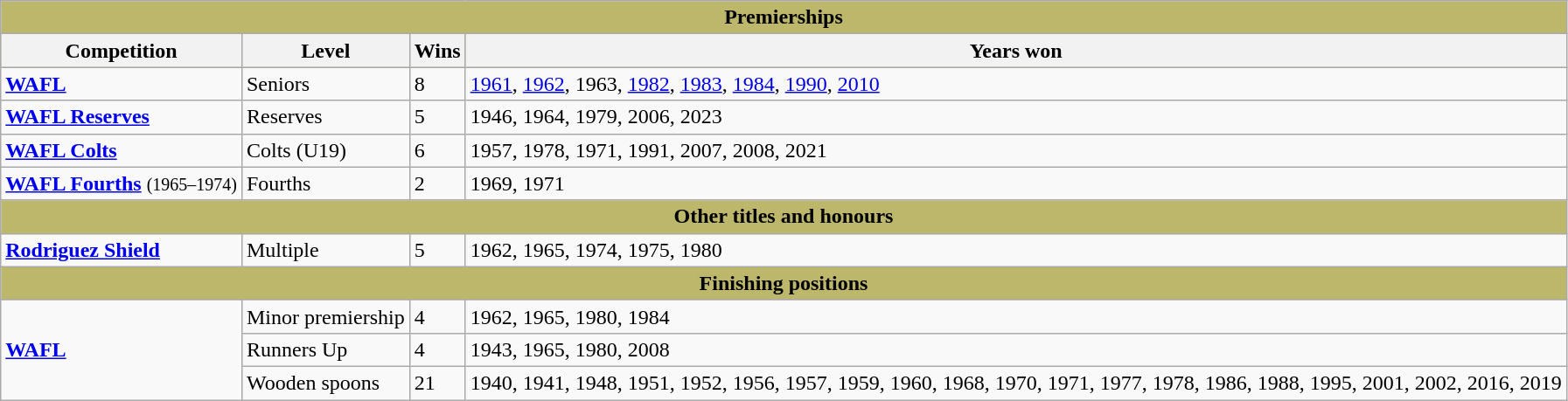<table class="wikitable">
<tr>
<td colspan="4" style="background:#bdb76b;" align="center"><strong>Premierships</strong></td>
</tr>
<tr style="background:#bdb76b;">
<th>Competition</th>
<th>Level</th>
<th>Wins</th>
<th>Years won</th>
</tr>
<tr>
<td><strong><a href='#'>WAFL</a></strong></td>
<td>Seniors</td>
<td>8</td>
<td><a href='#'>1961</a>, <a href='#'>1962</a>, 1963, <a href='#'>1982</a>, <a href='#'>1983</a>, <a href='#'>1984</a>, <a href='#'>1990</a>, <a href='#'>2010</a></td>
</tr>
<tr>
<td><strong><a href='#'>WAFL Reserves</a></strong></td>
<td>Reserves</td>
<td>5</td>
<td>1946, 1964, 1979, 2006, 2023</td>
</tr>
<tr>
<td><strong><a href='#'>WAFL Colts</a></strong></td>
<td>Colts (U19)</td>
<td>6</td>
<td>1957, 1978, 1971, 1991, 2007, 2008, 2021</td>
</tr>
<tr>
<td><strong><a href='#'>WAFL Fourths</a></strong> <small>(1965–1974)</small></td>
<td>Fourths</td>
<td>2</td>
<td>1969, 1971</td>
</tr>
<tr>
<td colspan="4" style="background:#bdb76b;" align="center"><strong>Other titles and honours</strong></td>
</tr>
<tr>
<td><strong><a href='#'>Rodriguez Shield</a></strong></td>
<td>Multiple</td>
<td>5</td>
<td>1962, 1965, 1974, 1975, 1980</td>
</tr>
<tr>
<td colspan="4" style="background:#bdb76b;" align="center"><strong>Finishing positions</strong></td>
</tr>
<tr>
<td rowspan=3 scope="row" style="text-align: left"><strong><a href='#'>WAFL</a></strong></td>
<td>Minor premiership</td>
<td>4</td>
<td>1962, 1965, 1980, 1984</td>
</tr>
<tr>
<td>Runners Up</td>
<td>4</td>
<td>1943, 1965, 1980, 2008</td>
</tr>
<tr>
<td>Wooden spoons</td>
<td>21</td>
<td>1940, 1941, 1948, 1951, 1952, 1956, 1957, 1959, 1960, 1968, 1970, 1971, 1977, 1978, 1986, 1988, 1995, 2001, 2002, 2016, 2019</td>
</tr>
</table>
